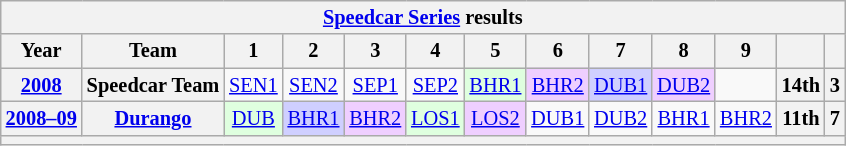<table class="wikitable" style="text-align:center; font-size:85%">
<tr>
<th colspan=13><a href='#'>Speedcar Series</a> results</th>
</tr>
<tr>
<th scope="col">Year</th>
<th scope="col">Team</th>
<th scope="col">1</th>
<th scope="col">2</th>
<th scope="col">3</th>
<th scope="col">4</th>
<th scope="col">5</th>
<th scope="col">6</th>
<th scope="col">7</th>
<th scope="col">8</th>
<th scope="col">9</th>
<th scope="col"></th>
<th scope="col"></th>
</tr>
<tr>
<th scope="row"><a href='#'>2008</a></th>
<th nowrap>Speedcar Team</th>
<td><a href='#'>SEN1</a></td>
<td><a href='#'>SEN2</a></td>
<td><a href='#'>SEP1</a></td>
<td><a href='#'>SEP2</a></td>
<td style="background:#DFFFDF;"><a href='#'>BHR1</a><br></td>
<td style="background:#EFCFFF;"><a href='#'>BHR2</a><br></td>
<td style="background:#CFCFFF;"><a href='#'>DUB1</a><br></td>
<td style="background:#EFCFFF;"><a href='#'>DUB2</a><br></td>
<td></td>
<th>14th</th>
<th>3</th>
</tr>
<tr>
<th scope="row" nowrap><a href='#'>2008–09</a></th>
<th nowrap><a href='#'>Durango</a></th>
<td style="background:#DFFFDF;"><a href='#'>DUB</a><br></td>
<td style="background:#CFCFFF;"><a href='#'>BHR1</a><br></td>
<td style="background:#EFCFFF;"><a href='#'>BHR2</a><br></td>
<td style="background:#DFFFDF;"><a href='#'>LOS1</a><br></td>
<td style="background:#EFCFFF;"><a href='#'>LOS2</a><br></td>
<td><a href='#'>DUB1</a></td>
<td><a href='#'>DUB2</a></td>
<td><a href='#'>BHR1</a></td>
<td><a href='#'>BHR2</a></td>
<th>11th</th>
<th>7</th>
</tr>
<tr>
<th colspan="13"></th>
</tr>
</table>
